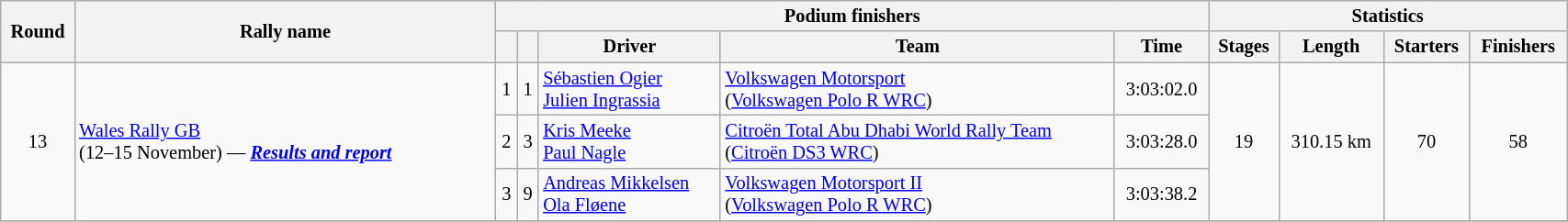<table class="wikitable" width=90% style="font-size:85%;">
<tr>
<th rowspan=2>Round</th>
<th style="width:22em" rowspan=2>Rally name</th>
<th colspan=5>Podium finishers</th>
<th colspan=4>Statistics</th>
</tr>
<tr>
<th></th>
<th></th>
<th>Driver</th>
<th>Team</th>
<th>Time</th>
<th>Stages</th>
<th>Length</th>
<th>Starters</th>
<th>Finishers</th>
</tr>
<tr>
<td rowspan=3 align=center>13</td>
<td rowspan=3 nowrap> <a href='#'>Wales Rally GB</a><br>(12–15 November) — <strong><em><a href='#'>Results and report</a></em></strong></td>
<td align=center>1</td>
<td align=center>1</td>
<td nowrap> <a href='#'>Sébastien Ogier</a> <br>  <a href='#'>Julien Ingrassia</a></td>
<td nowrap> <a href='#'>Volkswagen Motorsport</a> <br>  (<a href='#'>Volkswagen Polo R WRC</a>)</td>
<td align=center>3:03:02.0</td>
<td rowspan=3 align=center>19</td>
<td rowspan=3 align=center>310.15 km</td>
<td rowspan=3 align=center>70</td>
<td rowspan=3 align=center>58</td>
</tr>
<tr>
<td align=center>2</td>
<td align=center>3</td>
<td nowrap> <a href='#'>Kris Meeke</a> <br>  <a href='#'>Paul Nagle</a></td>
<td nowrap> <a href='#'>Citroën Total Abu Dhabi World Rally Team</a> <br> (<a href='#'>Citroën DS3 WRC</a>)</td>
<td align=center>3:03:28.0</td>
</tr>
<tr>
<td align=center>3</td>
<td align=center>9</td>
<td nowrap> <a href='#'>Andreas Mikkelsen</a> <br>  <a href='#'>Ola Fløene</a></td>
<td nowrap> <a href='#'>Volkswagen Motorsport II</a> <br> (<a href='#'>Volkswagen Polo R WRC</a>)</td>
<td align=center>3:03:38.2</td>
</tr>
<tr>
</tr>
</table>
